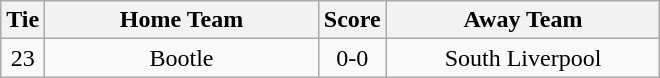<table class="wikitable" style="text-align:center;">
<tr>
<th width=20>Tie</th>
<th width=175>Home Team</th>
<th width=20>Score</th>
<th width=175>Away Team</th>
</tr>
<tr>
<td>23</td>
<td>Bootle</td>
<td>0-0</td>
<td>South Liverpool</td>
</tr>
</table>
